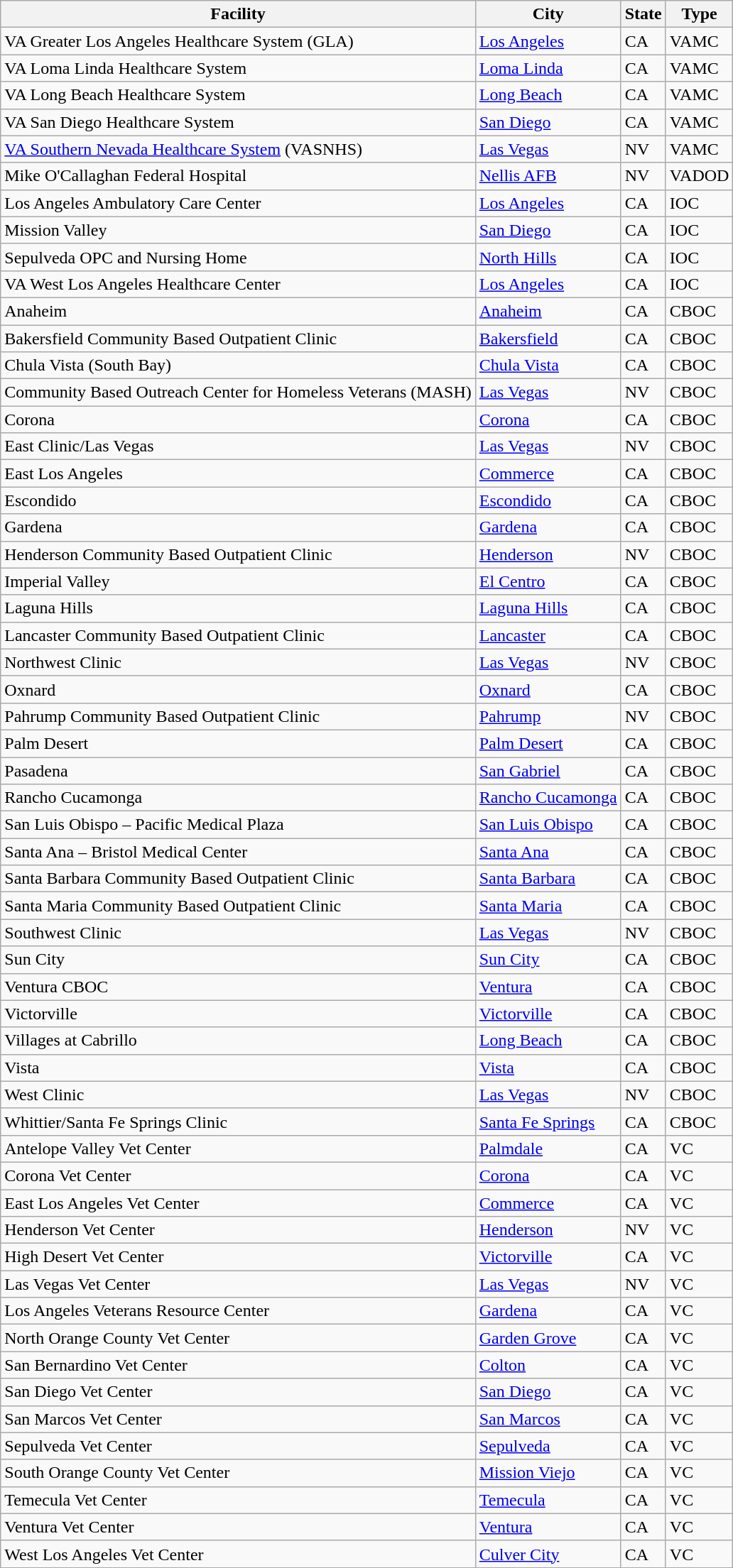<table id="VISN22" class="wikitable sortable">
<tr>
<th>Facility</th>
<th>City</th>
<th>State</th>
<th>Type</th>
</tr>
<tr>
<td>VA Greater Los Angeles Healthcare System (GLA)</td>
<td><a href='#'>Los Angeles</a></td>
<td>CA</td>
<td>VAMC</td>
</tr>
<tr>
<td>VA Loma Linda Healthcare System</td>
<td><a href='#'>Loma Linda</a></td>
<td>CA</td>
<td>VAMC</td>
</tr>
<tr>
<td>VA Long Beach Healthcare System</td>
<td><a href='#'>Long Beach</a></td>
<td>CA</td>
<td>VAMC</td>
</tr>
<tr>
<td>VA San Diego Healthcare System</td>
<td><a href='#'>San Diego</a></td>
<td>CA</td>
<td>VAMC</td>
</tr>
<tr>
<td><a href='#'>VA Southern Nevada Healthcare System</a> (VASNHS)</td>
<td><a href='#'>Las Vegas</a></td>
<td>NV</td>
<td>VAMC</td>
</tr>
<tr>
<td>Mike O'Callaghan Federal Hospital</td>
<td><a href='#'>Nellis AFB</a></td>
<td>NV</td>
<td>VADOD</td>
</tr>
<tr>
<td>Los Angeles Ambulatory Care Center</td>
<td><a href='#'>Los Angeles</a></td>
<td>CA</td>
<td>IOC</td>
</tr>
<tr>
<td>Mission Valley</td>
<td><a href='#'>San Diego</a></td>
<td>CA</td>
<td>IOC</td>
</tr>
<tr>
<td>Sepulveda OPC and Nursing Home</td>
<td><a href='#'>North Hills</a></td>
<td>CA</td>
<td>IOC</td>
</tr>
<tr>
<td>VA West Los Angeles Healthcare Center</td>
<td><a href='#'>Los Angeles</a></td>
<td>CA</td>
<td>IOC</td>
</tr>
<tr>
<td>Anaheim</td>
<td><a href='#'>Anaheim</a></td>
<td>CA</td>
<td>CBOC</td>
</tr>
<tr>
<td>Bakersfield Community Based Outpatient Clinic</td>
<td><a href='#'>Bakersfield</a></td>
<td>CA</td>
<td>CBOC</td>
</tr>
<tr>
<td>Chula Vista (South Bay)</td>
<td><a href='#'>Chula Vista</a></td>
<td>CA</td>
<td>CBOC</td>
</tr>
<tr>
<td>Community Based Outreach Center for Homeless Veterans (MASH)</td>
<td><a href='#'>Las Vegas</a></td>
<td>NV</td>
<td>CBOC</td>
</tr>
<tr>
<td>Corona</td>
<td><a href='#'>Corona</a></td>
<td>CA</td>
<td>CBOC</td>
</tr>
<tr>
<td>East Clinic/Las Vegas</td>
<td><a href='#'>Las Vegas</a></td>
<td>NV</td>
<td>CBOC</td>
</tr>
<tr>
<td>East Los Angeles</td>
<td><a href='#'>Commerce</a></td>
<td>CA</td>
<td>CBOC</td>
</tr>
<tr>
<td>Escondido</td>
<td><a href='#'>Escondido</a></td>
<td>CA</td>
<td>CBOC</td>
</tr>
<tr>
<td>Gardena</td>
<td><a href='#'>Gardena</a></td>
<td>CA</td>
<td>CBOC</td>
</tr>
<tr>
<td>Henderson Community Based Outpatient Clinic</td>
<td><a href='#'>Henderson</a></td>
<td>NV</td>
<td>CBOC</td>
</tr>
<tr>
<td>Imperial Valley</td>
<td><a href='#'>El Centro</a></td>
<td>CA</td>
<td>CBOC</td>
</tr>
<tr>
<td>Laguna Hills</td>
<td><a href='#'>Laguna Hills</a></td>
<td>CA</td>
<td>CBOC</td>
</tr>
<tr>
<td>Lancaster Community Based Outpatient Clinic</td>
<td><a href='#'>Lancaster</a></td>
<td>CA</td>
<td>CBOC</td>
</tr>
<tr>
<td>Northwest Clinic</td>
<td><a href='#'>Las Vegas</a></td>
<td>NV</td>
<td>CBOC</td>
</tr>
<tr>
<td>Oxnard</td>
<td><a href='#'>Oxnard</a></td>
<td>CA</td>
<td>CBOC</td>
</tr>
<tr>
<td>Pahrump Community Based Outpatient Clinic</td>
<td><a href='#'>Pahrump</a></td>
<td>NV</td>
<td>CBOC</td>
</tr>
<tr>
<td>Palm Desert</td>
<td><a href='#'>Palm Desert</a></td>
<td>CA</td>
<td>CBOC</td>
</tr>
<tr>
<td>Pasadena</td>
<td><a href='#'>San Gabriel</a></td>
<td>CA</td>
<td>CBOC</td>
</tr>
<tr>
<td>Rancho Cucamonga</td>
<td><a href='#'>Rancho Cucamonga</a></td>
<td>CA</td>
<td>CBOC</td>
</tr>
<tr>
<td>San Luis Obispo – Pacific Medical Plaza</td>
<td><a href='#'>San Luis Obispo</a></td>
<td>CA</td>
<td>CBOC</td>
</tr>
<tr>
<td>Santa Ana – Bristol Medical Center</td>
<td><a href='#'>Santa Ana</a></td>
<td>CA</td>
<td>CBOC</td>
</tr>
<tr>
<td>Santa Barbara Community Based Outpatient Clinic</td>
<td><a href='#'>Santa Barbara</a></td>
<td>CA</td>
<td>CBOC</td>
</tr>
<tr>
<td>Santa Maria Community Based Outpatient Clinic</td>
<td><a href='#'>Santa Maria</a></td>
<td>CA</td>
<td>CBOC</td>
</tr>
<tr>
<td>Southwest Clinic</td>
<td><a href='#'>Las Vegas</a></td>
<td>NV</td>
<td>CBOC</td>
</tr>
<tr>
<td>Sun City</td>
<td><a href='#'>Sun City</a></td>
<td>CA</td>
<td>CBOC</td>
</tr>
<tr>
<td>Ventura CBOC</td>
<td><a href='#'>Ventura</a></td>
<td>CA</td>
<td>CBOC</td>
</tr>
<tr>
<td>Victorville</td>
<td><a href='#'>Victorville</a></td>
<td>CA</td>
<td>CBOC</td>
</tr>
<tr>
<td>Villages at Cabrillo</td>
<td><a href='#'>Long Beach</a></td>
<td>CA</td>
<td>CBOC</td>
</tr>
<tr>
<td>Vista</td>
<td><a href='#'>Vista</a></td>
<td>CA</td>
<td>CBOC</td>
</tr>
<tr>
<td>West Clinic</td>
<td><a href='#'>Las Vegas</a></td>
<td>NV</td>
<td>CBOC</td>
</tr>
<tr>
<td>Whittier/Santa Fe Springs Clinic</td>
<td><a href='#'>Santa Fe Springs</a></td>
<td>CA</td>
<td>CBOC</td>
</tr>
<tr>
<td>Antelope Valley Vet Center</td>
<td><a href='#'>Palmdale</a></td>
<td>CA</td>
<td>VC</td>
</tr>
<tr>
<td>Corona Vet Center</td>
<td><a href='#'>Corona</a></td>
<td>CA</td>
<td>VC</td>
</tr>
<tr>
<td>East Los Angeles Vet Center</td>
<td><a href='#'>Commerce</a></td>
<td>CA</td>
<td>VC</td>
</tr>
<tr>
<td>Henderson Vet Center</td>
<td><a href='#'>Henderson</a></td>
<td>NV</td>
<td>VC</td>
</tr>
<tr>
<td>High Desert Vet Center</td>
<td><a href='#'>Victorville</a></td>
<td>CA</td>
<td>VC</td>
</tr>
<tr>
<td>Las Vegas Vet Center</td>
<td><a href='#'>Las Vegas</a></td>
<td>NV</td>
<td>VC</td>
</tr>
<tr>
<td>Los Angeles Veterans Resource Center</td>
<td><a href='#'>Gardena</a></td>
<td>CA</td>
<td>VC</td>
</tr>
<tr>
<td>North Orange County Vet Center</td>
<td><a href='#'>Garden Grove</a></td>
<td>CA</td>
<td>VC</td>
</tr>
<tr>
<td>San Bernardino Vet Center</td>
<td><a href='#'>Colton</a></td>
<td>CA</td>
<td>VC</td>
</tr>
<tr>
<td>San Diego Vet Center</td>
<td><a href='#'>San Diego</a></td>
<td>CA</td>
<td>VC</td>
</tr>
<tr>
<td>San Marcos Vet Center</td>
<td><a href='#'>San Marcos</a></td>
<td>CA</td>
<td>VC</td>
</tr>
<tr>
<td>Sepulveda Vet Center</td>
<td><a href='#'>Sepulveda</a></td>
<td>CA</td>
<td>VC</td>
</tr>
<tr>
<td>South Orange County Vet Center</td>
<td><a href='#'>Mission Viejo</a></td>
<td>CA</td>
<td>VC</td>
</tr>
<tr>
<td>Temecula Vet Center</td>
<td><a href='#'>Temecula</a></td>
<td>CA</td>
<td>VC</td>
</tr>
<tr>
<td>Ventura Vet Center</td>
<td><a href='#'>Ventura</a></td>
<td>CA</td>
<td>VC</td>
</tr>
<tr>
<td>West Los Angeles Vet Center</td>
<td><a href='#'>Culver City</a></td>
<td>CA</td>
<td>VC</td>
</tr>
</table>
